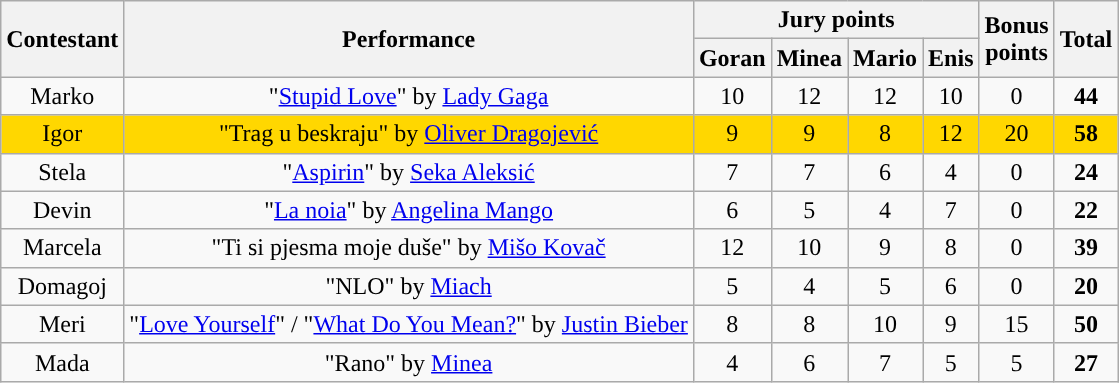<table class="wikitable sortable" style="text-align: center;">
<tr>
<th rowspan="2">Contestant</th>
<th rowspan="2">Performance</th>
<th colspan="4">Jury points</th>
<th rowspan="2">Bonus<br>points</th>
<th rowspan="2">Total</th>
</tr>
<tr>
<th>Goran</th>
<th>Minea</th>
<th>Mario</th>
<th>Enis</th>
</tr>
<tr>
<td>Marko</td>
<td>"<a href='#'>Stupid Love</a>" by <a href='#'>Lady Gaga</a></td>
<td>10</td>
<td>12</td>
<td>12</td>
<td>10</td>
<td>0</td>
<td><strong>44</strong></td>
</tr>
<tr style="background-color:gold;">
<td>Igor</td>
<td>"Trag u beskraju" by <a href='#'>Oliver Dragojević</a></td>
<td>9</td>
<td>9</td>
<td>8</td>
<td>12</td>
<td>20</td>
<td><strong>58</strong></td>
</tr>
<tr>
<td>Stela</td>
<td>"<a href='#'>Aspirin</a>" by <a href='#'>Seka Aleksić</a></td>
<td>7</td>
<td>7</td>
<td>6</td>
<td>4</td>
<td>0</td>
<td><strong>24</strong></td>
</tr>
<tr>
<td>Devin</td>
<td>"<a href='#'>La noia</a>" by <a href='#'>Angelina Mango</a></td>
<td>6</td>
<td>5</td>
<td>4</td>
<td>7</td>
<td>0</td>
<td><strong>22</strong></td>
</tr>
<tr>
<td>Marcela</td>
<td>"Ti si pjesma moje duše" by <a href='#'>Mišo Kovač</a></td>
<td>12</td>
<td>10</td>
<td>9</td>
<td>8</td>
<td>0</td>
<td><strong>39</strong></td>
</tr>
<tr>
<td>Domagoj</td>
<td>"NLO" by <a href='#'>Miach</a></td>
<td>5</td>
<td>4</td>
<td>5</td>
<td>6</td>
<td>0</td>
<td><strong>20</strong></td>
</tr>
<tr>
<td>Meri</td>
<td>"<a href='#'>Love Yourself</a>" / "<a href='#'>What Do You Mean?</a>" by <a href='#'>Justin Bieber</a></td>
<td>8</td>
<td>8</td>
<td>10</td>
<td>9</td>
<td>15</td>
<td><strong>50</strong></td>
</tr>
<tr>
<td>Mada</td>
<td>"Rano" by <a href='#'>Minea</a></td>
<td>4</td>
<td>6</td>
<td>7</td>
<td>5</td>
<td>5</td>
<td><strong>27</strong></td>
</tr>
</table>
